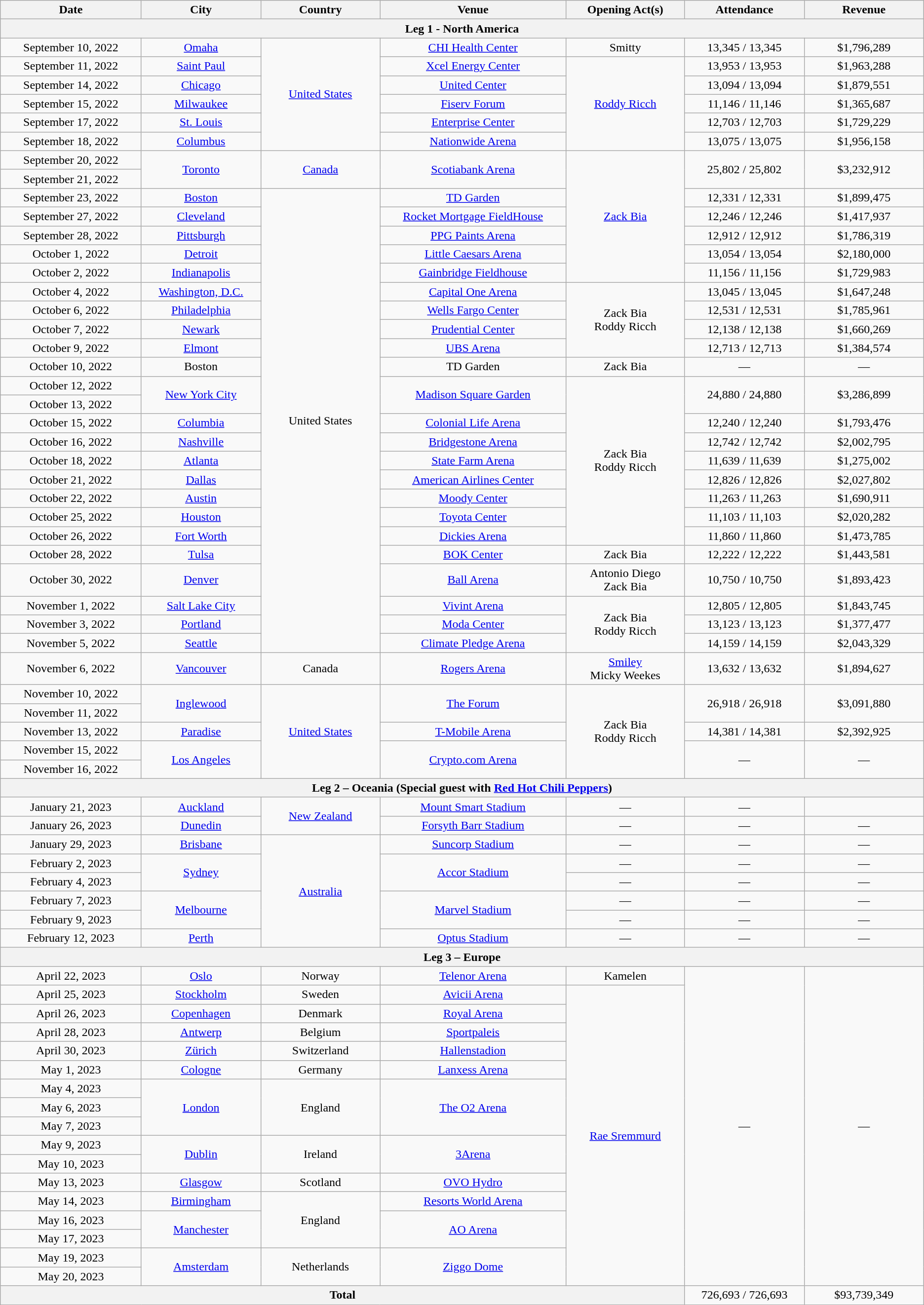<table class="wikitable plainrowheaders" style="text-align:center;">
<tr>
<th scope="col" style="width:12em;">Date</th>
<th scope="col" style="width:10em;">City</th>
<th scope="col" style="width:10em;">Country</th>
<th scope="col" style="width:16em;">Venue</th>
<th scope="col" style="width:10em;">Opening Act(s)</th>
<th scope="col" style="width:10em;">Attendance</th>
<th scope="col" style="width:10em;">Revenue</th>
</tr>
<tr>
<th colspan="7">Leg 1 - North America</th>
</tr>
<tr>
<td>September 10, 2022</td>
<td><a href='#'>Omaha</a></td>
<td rowspan="6"><a href='#'>United States</a></td>
<td><a href='#'>CHI Health Center</a></td>
<td>Smitty</td>
<td>13,345 / 13,345</td>
<td>$1,796,289</td>
</tr>
<tr>
<td>September 11, 2022</td>
<td><a href='#'>Saint Paul</a></td>
<td><a href='#'>Xcel Energy Center</a></td>
<td rowspan="5"><a href='#'>Roddy Ricch</a></td>
<td>13,953 / 13,953</td>
<td>$1,963,288</td>
</tr>
<tr>
<td>September 14, 2022</td>
<td><a href='#'>Chicago</a></td>
<td><a href='#'>United Center</a></td>
<td>13,094 / 13,094</td>
<td>$1,879,551</td>
</tr>
<tr>
<td>September 15, 2022</td>
<td><a href='#'>Milwaukee</a></td>
<td><a href='#'>Fiserv Forum</a></td>
<td>11,146 / 11,146</td>
<td>$1,365,687</td>
</tr>
<tr>
<td>September 17, 2022</td>
<td><a href='#'>St. Louis</a></td>
<td><a href='#'>Enterprise Center</a></td>
<td>12,703 / 12,703</td>
<td>$1,729,229</td>
</tr>
<tr>
<td>September 18, 2022</td>
<td><a href='#'>Columbus</a></td>
<td><a href='#'>Nationwide Arena</a></td>
<td>13,075 / 13,075</td>
<td>$1,956,158</td>
</tr>
<tr>
<td>September 20, 2022</td>
<td rowspan="2"><a href='#'>Toronto</a></td>
<td rowspan="2"><a href='#'>Canada</a></td>
<td rowspan="2"><a href='#'>Scotiabank Arena</a></td>
<td rowspan="7"><a href='#'>Zack Bia</a></td>
<td rowspan="2">25,802 / 25,802</td>
<td rowspan="2">$3,232,912</td>
</tr>
<tr>
<td>September 21, 2022</td>
</tr>
<tr>
<td>September 23, 2022</td>
<td><a href='#'>Boston</a></td>
<td rowspan="24">United States</td>
<td><a href='#'>TD Garden</a></td>
<td>12,331 / 12,331</td>
<td>$1,899,475</td>
</tr>
<tr>
<td>September 27, 2022</td>
<td><a href='#'>Cleveland</a></td>
<td><a href='#'>Rocket Mortgage FieldHouse</a></td>
<td>12,246 / 12,246</td>
<td>$1,417,937</td>
</tr>
<tr>
<td>September 28, 2022</td>
<td><a href='#'>Pittsburgh</a></td>
<td><a href='#'>PPG Paints Arena</a></td>
<td>12,912 / 12,912</td>
<td>$1,786,319</td>
</tr>
<tr>
<td>October 1, 2022</td>
<td><a href='#'>Detroit</a></td>
<td><a href='#'>Little Caesars Arena</a></td>
<td>13,054 / 13,054</td>
<td>$2,180,000</td>
</tr>
<tr>
<td>October 2, 2022</td>
<td><a href='#'>Indianapolis</a></td>
<td><a href='#'>Gainbridge Fieldhouse</a></td>
<td>11,156 / 11,156</td>
<td>$1,729,983</td>
</tr>
<tr>
<td>October 4, 2022</td>
<td><a href='#'>Washington, D.C.</a></td>
<td><a href='#'>Capital One Arena</a></td>
<td rowspan="4">Zack Bia<br>Roddy Ricch</td>
<td>13,045 / 13,045</td>
<td>$1,647,248</td>
</tr>
<tr>
<td>October 6, 2022</td>
<td><a href='#'>Philadelphia</a></td>
<td><a href='#'>Wells Fargo Center</a></td>
<td>12,531 / 12,531</td>
<td>$1,785,961</td>
</tr>
<tr>
<td>October 7, 2022</td>
<td><a href='#'>Newark</a></td>
<td><a href='#'>Prudential Center</a></td>
<td>12,138 / 12,138</td>
<td>$1,660,269</td>
</tr>
<tr>
<td>October 9, 2022</td>
<td><a href='#'>Elmont</a></td>
<td><a href='#'>UBS Arena</a></td>
<td>12,713 / 12,713</td>
<td>$1,384,574</td>
</tr>
<tr>
<td>October 10, 2022</td>
<td>Boston</td>
<td>TD Garden</td>
<td>Zack Bia</td>
<td>—</td>
<td>—</td>
</tr>
<tr>
<td>October 12, 2022</td>
<td rowspan="2"><a href='#'>New York City</a></td>
<td rowspan="2"><a href='#'>Madison Square Garden</a></td>
<td rowspan="9">Zack Bia<br>Roddy Ricch</td>
<td rowspan="2">24,880 / 24,880</td>
<td rowspan="2">$3,286,899</td>
</tr>
<tr>
<td>October 13, 2022</td>
</tr>
<tr>
<td>October 15, 2022</td>
<td><a href='#'>Columbia</a></td>
<td><a href='#'>Colonial Life Arena</a></td>
<td>12,240 / 12,240</td>
<td>$1,793,476</td>
</tr>
<tr>
<td>October 16, 2022</td>
<td><a href='#'>Nashville</a></td>
<td><a href='#'>Bridgestone Arena</a></td>
<td>12,742 / 12,742</td>
<td>$2,002,795</td>
</tr>
<tr>
<td>October 18, 2022</td>
<td><a href='#'>Atlanta</a></td>
<td><a href='#'>State Farm Arena</a></td>
<td>11,639 / 11,639</td>
<td>$1,275,002</td>
</tr>
<tr>
<td>October 21, 2022</td>
<td><a href='#'>Dallas</a></td>
<td><a href='#'>American Airlines Center</a></td>
<td>12,826 / 12,826</td>
<td>$2,027,802</td>
</tr>
<tr>
<td>October 22, 2022</td>
<td><a href='#'>Austin</a></td>
<td><a href='#'>Moody Center</a></td>
<td>11,263 / 11,263</td>
<td>$1,690,911</td>
</tr>
<tr>
<td>October 25, 2022</td>
<td><a href='#'>Houston</a></td>
<td><a href='#'>Toyota Center</a></td>
<td>11,103 / 11,103</td>
<td>$2,020,282</td>
</tr>
<tr>
<td>October 26, 2022</td>
<td><a href='#'>Fort Worth</a></td>
<td><a href='#'>Dickies Arena</a></td>
<td>11,860 / 11,860</td>
<td>$1,473,785</td>
</tr>
<tr>
<td>October 28, 2022</td>
<td><a href='#'>Tulsa</a></td>
<td><a href='#'>BOK Center</a></td>
<td>Zack Bia</td>
<td>12,222 / 12,222</td>
<td>$1,443,581</td>
</tr>
<tr>
<td>October 30, 2022</td>
<td><a href='#'>Denver</a></td>
<td><a href='#'>Ball Arena</a></td>
<td>Antonio Diego<br>Zack Bia</td>
<td>10,750 / 10,750</td>
<td>$1,893,423</td>
</tr>
<tr>
<td>November 1, 2022</td>
<td><a href='#'>Salt Lake City</a></td>
<td><a href='#'>Vivint Arena</a></td>
<td rowspan="3">Zack Bia<br>Roddy Ricch</td>
<td>12,805 / 12,805</td>
<td>$1,843,745</td>
</tr>
<tr>
<td>November 3, 2022</td>
<td><a href='#'>Portland</a></td>
<td><a href='#'>Moda Center</a></td>
<td>13,123 / 13,123</td>
<td>$1,377,477</td>
</tr>
<tr>
<td>November 5, 2022</td>
<td><a href='#'>Seattle</a></td>
<td><a href='#'>Climate Pledge Arena</a></td>
<td>14,159 / 14,159</td>
<td>$2,043,329</td>
</tr>
<tr>
<td>November 6, 2022</td>
<td><a href='#'>Vancouver</a></td>
<td>Canada</td>
<td><a href='#'>Rogers Arena</a></td>
<td><a href='#'>Smiley</a><br>Micky Weekes</td>
<td>13,632 / 13,632</td>
<td>$1,894,627</td>
</tr>
<tr>
<td>November 10, 2022</td>
<td rowspan="2"><a href='#'>Inglewood</a></td>
<td rowspan="5"><a href='#'>United States</a></td>
<td rowspan="2"><a href='#'>The Forum</a></td>
<td rowspan="5">Zack Bia<br>Roddy Ricch</td>
<td rowspan="2">26,918 / 26,918</td>
<td rowspan="2">$3,091,880</td>
</tr>
<tr>
<td>November 11, 2022</td>
</tr>
<tr>
<td>November 13, 2022</td>
<td><a href='#'>Paradise</a></td>
<td><a href='#'>T-Mobile Arena</a></td>
<td>14,381 / 14,381</td>
<td>$2,392,925</td>
</tr>
<tr>
<td>November 15, 2022</td>
<td rowspan="2"><a href='#'>Los Angeles</a></td>
<td rowspan="2"><a href='#'>Crypto.com Arena</a></td>
<td rowspan="2">—</td>
<td rowspan="2">—</td>
</tr>
<tr>
<td>November 16, 2022</td>
</tr>
<tr>
<th colspan="7">Leg 2 – Oceania (Special guest with <a href='#'>Red Hot Chili Peppers</a>)</th>
</tr>
<tr>
<td>January 21, 2023</td>
<td><a href='#'>Auckland</a></td>
<td rowspan="2"><a href='#'>New Zealand</a></td>
<td><a href='#'>Mount Smart Stadium</a></td>
<td>—</td>
<td>—</td>
</tr>
<tr>
<td>January 26, 2023</td>
<td><a href='#'>Dunedin</a></td>
<td><a href='#'>Forsyth Barr Stadium</a></td>
<td>—</td>
<td>—</td>
<td>—</td>
</tr>
<tr>
<td>January 29, 2023</td>
<td><a href='#'>Brisbane</a></td>
<td rowspan="6"><a href='#'>Australia</a></td>
<td><a href='#'>Suncorp Stadium</a></td>
<td>—</td>
<td>—</td>
<td>—</td>
</tr>
<tr>
<td>February 2, 2023</td>
<td rowspan="2"><a href='#'>Sydney</a></td>
<td rowspan="2"><a href='#'>Accor Stadium</a></td>
<td>—</td>
<td>—</td>
<td>—</td>
</tr>
<tr>
<td>February 4, 2023</td>
<td>—</td>
<td>—</td>
<td>—</td>
</tr>
<tr>
<td>February 7, 2023</td>
<td rowspan="2"><a href='#'>Melbourne</a></td>
<td rowspan="2"><a href='#'>Marvel Stadium</a></td>
<td>—</td>
<td>—</td>
<td>—</td>
</tr>
<tr>
<td>February 9, 2023</td>
<td>—</td>
<td>—</td>
<td>—</td>
</tr>
<tr>
<td>February 12, 2023</td>
<td><a href='#'>Perth</a></td>
<td><a href='#'>Optus Stadium</a></td>
<td>—</td>
<td>—</td>
<td>—</td>
</tr>
<tr>
<th colspan="7">Leg 3 – Europe</th>
</tr>
<tr>
<td>April 22, 2023</td>
<td><a href='#'>Oslo</a></td>
<td>Norway</td>
<td><a href='#'>Telenor Arena</a></td>
<td>Kamelen</td>
<td rowspan="17">—</td>
<td rowspan="17">—</td>
</tr>
<tr>
<td>April 25, 2023</td>
<td><a href='#'>Stockholm</a></td>
<td>Sweden</td>
<td><a href='#'>Avicii Arena</a></td>
<td rowspan="16"><a href='#'>Rae Sremmurd</a></td>
</tr>
<tr>
<td>April 26, 2023</td>
<td><a href='#'>Copenhagen</a></td>
<td>Denmark</td>
<td><a href='#'>Royal Arena</a></td>
</tr>
<tr>
<td>April 28, 2023</td>
<td><a href='#'>Antwerp</a></td>
<td>Belgium</td>
<td><a href='#'>Sportpaleis</a></td>
</tr>
<tr>
<td>April 30, 2023</td>
<td><a href='#'>Zürich</a></td>
<td>Switzerland</td>
<td><a href='#'>Hallenstadion</a></td>
</tr>
<tr>
<td>May 1, 2023</td>
<td><a href='#'>Cologne</a></td>
<td>Germany</td>
<td><a href='#'>Lanxess Arena</a></td>
</tr>
<tr>
<td>May 4, 2023</td>
<td rowspan="3"><a href='#'>London</a></td>
<td rowspan="3">England</td>
<td rowspan="3"><a href='#'>The O2 Arena</a></td>
</tr>
<tr>
<td>May 6, 2023</td>
</tr>
<tr>
<td>May 7, 2023</td>
</tr>
<tr>
<td>May 9, 2023</td>
<td rowspan="2"><a href='#'>Dublin</a></td>
<td rowspan="2">Ireland</td>
<td rowspan="2"><a href='#'>3Arena</a></td>
</tr>
<tr>
<td>May 10, 2023</td>
</tr>
<tr>
<td>May 13, 2023</td>
<td><a href='#'>Glasgow</a></td>
<td>Scotland</td>
<td><a href='#'>OVO Hydro</a></td>
</tr>
<tr>
<td>May 14, 2023</td>
<td><a href='#'>Birmingham</a></td>
<td rowspan="3">England</td>
<td><a href='#'>Resorts World Arena</a></td>
</tr>
<tr>
<td>May 16, 2023</td>
<td rowspan="2"><a href='#'>Manchester</a></td>
<td rowspan="2"><a href='#'>AO Arena</a></td>
</tr>
<tr>
<td>May 17, 2023</td>
</tr>
<tr>
<td>May 19, 2023</td>
<td rowspan="2"><a href='#'>Amsterdam</a></td>
<td rowspan="2">Netherlands</td>
<td rowspan="2"><a href='#'>Ziggo Dome</a></td>
</tr>
<tr>
<td>May 20, 2023</td>
</tr>
<tr>
<th colspan="5">Total</th>
<td>726,693 / 726,693</td>
<td>$93,739,349</td>
</tr>
</table>
